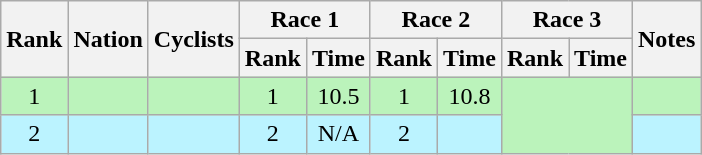<table class="wikitable sortable" style="text-align:center">
<tr>
<th rowspan=2>Rank</th>
<th rowspan=2>Nation</th>
<th rowspan=2>Cyclists</th>
<th colspan=2>Race 1</th>
<th colspan=2>Race 2</th>
<th colspan=2>Race 3</th>
<th rowspan=2>Notes</th>
</tr>
<tr>
<th>Rank</th>
<th>Time</th>
<th>Rank</th>
<th>Time</th>
<th>Rank</th>
<th>Time</th>
</tr>
<tr bgcolor=#bbf3bb>
<td>1</td>
<td align=left></td>
<td align=left></td>
<td>1</td>
<td>10.5</td>
<td>1</td>
<td>10.8</td>
<td colspan=2 rowspan=2></td>
<td></td>
</tr>
<tr bgcolor=#bbf3ff>
<td>2</td>
<td align=left></td>
<td align=left></td>
<td>2</td>
<td>N/A</td>
<td>2</td>
<td></td>
<td colspan=2></td>
</tr>
</table>
